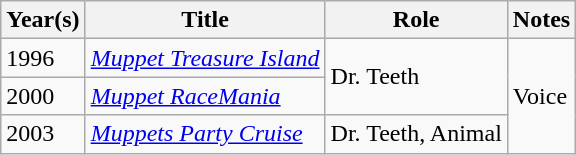<table class="wikitable">
<tr>
<th>Year(s)</th>
<th>Title</th>
<th>Role</th>
<th>Notes</th>
</tr>
<tr>
<td>1996</td>
<td><em><a href='#'>Muppet Treasure Island</a></em></td>
<td rowspan="2">Dr. Teeth</td>
<td rowspan="3">Voice</td>
</tr>
<tr>
<td>2000</td>
<td><em><a href='#'>Muppet RaceMania</a></em></td>
</tr>
<tr>
<td>2003</td>
<td><em><a href='#'>Muppets Party Cruise</a></em></td>
<td>Dr. Teeth, Animal</td>
</tr>
</table>
